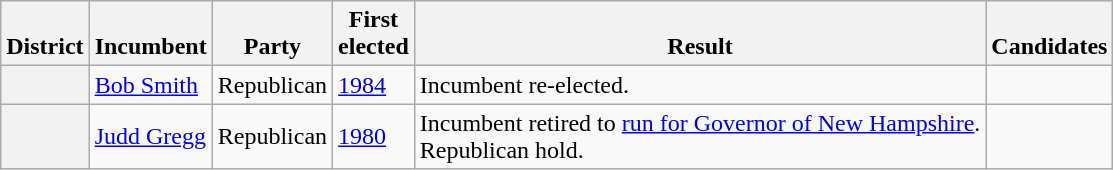<table class=wikitable>
<tr valign=bottom>
<th>District</th>
<th>Incumbent</th>
<th>Party</th>
<th>First<br>elected</th>
<th>Result</th>
<th>Candidates</th>
</tr>
<tr>
<th></th>
<td><a href='#'>Bob Smith</a></td>
<td>Republican</td>
<td><a href='#'>1984</a></td>
<td>Incumbent re-elected.</td>
<td nowrap></td>
</tr>
<tr>
<th></th>
<td><a href='#'>Judd Gregg</a></td>
<td>Republican</td>
<td><a href='#'>1980</a></td>
<td>Incumbent retired to <a href='#'>run for Governor of New Hampshire</a>.<br>Republican hold.</td>
<td nowrap></td>
</tr>
</table>
